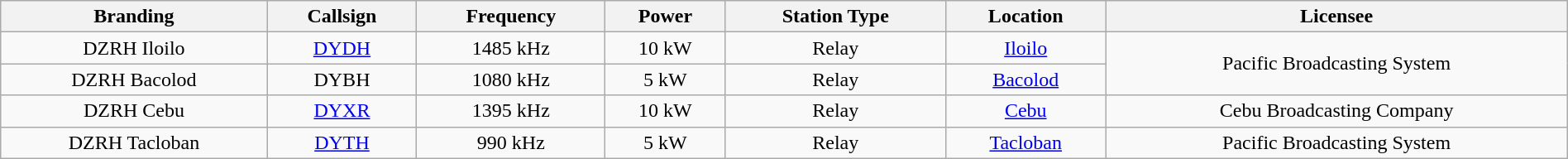<table class="wikitable" style="width:100%; text-align:center;">
<tr>
<th>Branding</th>
<th>Callsign</th>
<th>Frequency</th>
<th>Power</th>
<th>Station Type</th>
<th>Location</th>
<th>Licensee</th>
</tr>
<tr>
<td>DZRH Iloilo</td>
<td><a href='#'>DYDH</a></td>
<td>1485 kHz</td>
<td>10 kW</td>
<td>Relay</td>
<td><a href='#'>Iloilo</a></td>
<td rowspan=2>Pacific Broadcasting System</td>
</tr>
<tr>
<td>DZRH Bacolod</td>
<td>DYBH</td>
<td>1080 kHz</td>
<td>5 kW</td>
<td>Relay</td>
<td><a href='#'>Bacolod</a></td>
</tr>
<tr>
<td>DZRH Cebu</td>
<td><a href='#'>DYXR</a></td>
<td>1395 kHz</td>
<td>10 kW</td>
<td>Relay</td>
<td><a href='#'>Cebu</a></td>
<td>Cebu Broadcasting Company</td>
</tr>
<tr>
<td>DZRH Tacloban</td>
<td><a href='#'>DYTH</a></td>
<td>990 kHz</td>
<td>5 kW</td>
<td>Relay</td>
<td><a href='#'>Tacloban</a></td>
<td>Pacific Broadcasting System</td>
</tr>
</table>
